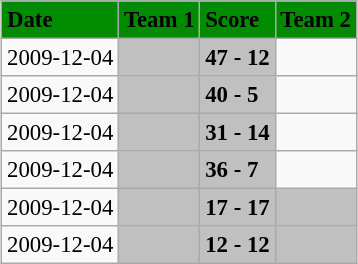<table class="wikitable" style="margin:0.5em auto; font-size:95%">
<tr bgcolor="#008B00">
<td><strong>Date</strong></td>
<td><strong>Team 1</strong></td>
<td><strong>Score</strong></td>
<td><strong>Team 2</strong></td>
</tr>
<tr>
<td>2009-12-04</td>
<td bgcolor="silver"><strong></strong></td>
<td bgcolor="silver"><strong>47 - 12</strong></td>
<td></td>
</tr>
<tr>
<td>2009-12-04</td>
<td bgcolor="silver"><strong></strong></td>
<td bgcolor="silver"><strong>40 - 5</strong></td>
<td></td>
</tr>
<tr>
<td>2009-12-04</td>
<td bgcolor="silver"><strong></strong></td>
<td bgcolor="silver"><strong>31 - 14</strong></td>
<td></td>
</tr>
<tr>
<td>2009-12-04</td>
<td bgcolor="silver"><strong></strong></td>
<td bgcolor="silver"><strong>36 - 7</strong></td>
<td></td>
</tr>
<tr>
<td>2009-12-04</td>
<td bgcolor="silver"><strong></strong></td>
<td bgcolor="silver"><strong>17 - 17</strong></td>
<td bgcolor="silver"><strong></strong></td>
</tr>
<tr>
<td>2009-12-04</td>
<td bgcolor="silver"><strong></strong></td>
<td bgcolor="silver"><strong>12 - 12</strong></td>
<td bgcolor="silver"><strong></strong></td>
</tr>
</table>
